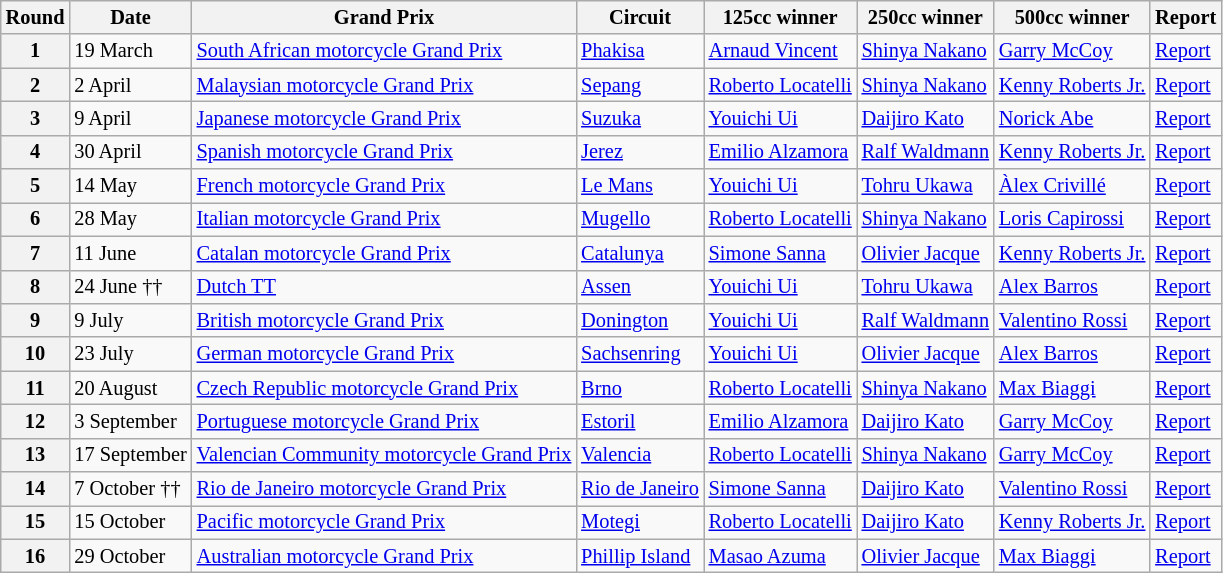<table class="wikitable" style="font-size: 85%">
<tr>
<th>Round</th>
<th>Date</th>
<th>Grand Prix</th>
<th>Circuit</th>
<th>125cc winner</th>
<th>250cc winner</th>
<th>500cc winner</th>
<th>Report</th>
</tr>
<tr>
<th>1</th>
<td>19 March</td>
<td> <a href='#'>South African motorcycle Grand Prix</a></td>
<td><a href='#'>Phakisa</a></td>
<td> <a href='#'>Arnaud Vincent</a></td>
<td> <a href='#'>Shinya Nakano</a></td>
<td> <a href='#'>Garry McCoy</a></td>
<td><a href='#'>Report</a></td>
</tr>
<tr>
<th>2</th>
<td>2 April</td>
<td> <a href='#'>Malaysian motorcycle Grand Prix</a></td>
<td><a href='#'>Sepang</a></td>
<td> <a href='#'>Roberto Locatelli</a></td>
<td> <a href='#'>Shinya Nakano</a></td>
<td> <a href='#'>Kenny Roberts Jr.</a></td>
<td><a href='#'>Report</a></td>
</tr>
<tr>
<th>3</th>
<td>9 April</td>
<td> <a href='#'>Japanese motorcycle Grand Prix</a></td>
<td><a href='#'>Suzuka</a></td>
<td> <a href='#'>Youichi Ui</a></td>
<td> <a href='#'>Daijiro Kato</a></td>
<td> <a href='#'>Norick Abe</a></td>
<td><a href='#'>Report</a></td>
</tr>
<tr>
<th>4</th>
<td>30 April</td>
<td> <a href='#'>Spanish motorcycle Grand Prix</a></td>
<td><a href='#'>Jerez</a></td>
<td> <a href='#'>Emilio Alzamora</a></td>
<td> <a href='#'>Ralf Waldmann</a></td>
<td> <a href='#'>Kenny Roberts Jr.</a></td>
<td><a href='#'>Report</a></td>
</tr>
<tr>
<th>5</th>
<td>14 May</td>
<td> <a href='#'>French motorcycle Grand Prix</a></td>
<td><a href='#'>Le Mans</a></td>
<td> <a href='#'>Youichi Ui</a></td>
<td> <a href='#'>Tohru Ukawa</a></td>
<td> <a href='#'>Àlex Crivillé</a></td>
<td><a href='#'>Report</a></td>
</tr>
<tr>
<th>6</th>
<td>28 May</td>
<td> <a href='#'>Italian motorcycle Grand Prix</a></td>
<td><a href='#'>Mugello</a></td>
<td> <a href='#'>Roberto Locatelli</a></td>
<td> <a href='#'>Shinya Nakano</a></td>
<td> <a href='#'>Loris Capirossi</a></td>
<td><a href='#'>Report</a></td>
</tr>
<tr>
<th>7</th>
<td>11 June</td>
<td> <a href='#'>Catalan motorcycle Grand Prix</a></td>
<td><a href='#'>Catalunya</a></td>
<td> <a href='#'>Simone Sanna</a></td>
<td> <a href='#'>Olivier Jacque</a></td>
<td> <a href='#'>Kenny Roberts Jr.</a></td>
<td><a href='#'>Report</a></td>
</tr>
<tr>
<th>8</th>
<td>24 June ††</td>
<td> <a href='#'>Dutch TT</a></td>
<td><a href='#'>Assen</a></td>
<td> <a href='#'>Youichi Ui</a></td>
<td> <a href='#'>Tohru Ukawa</a></td>
<td> <a href='#'>Alex Barros</a></td>
<td><a href='#'>Report</a></td>
</tr>
<tr>
<th>9</th>
<td>9 July</td>
<td> <a href='#'>British motorcycle Grand Prix</a></td>
<td><a href='#'>Donington</a></td>
<td> <a href='#'>Youichi Ui</a></td>
<td> <a href='#'>Ralf Waldmann</a></td>
<td> <a href='#'>Valentino Rossi</a></td>
<td><a href='#'>Report</a></td>
</tr>
<tr>
<th>10</th>
<td>23 July</td>
<td> <a href='#'>German motorcycle Grand Prix</a></td>
<td><a href='#'>Sachsenring</a></td>
<td> <a href='#'>Youichi Ui</a></td>
<td> <a href='#'>Olivier Jacque</a></td>
<td> <a href='#'>Alex Barros</a></td>
<td><a href='#'>Report</a></td>
</tr>
<tr>
<th>11</th>
<td>20 August</td>
<td> <a href='#'>Czech Republic motorcycle Grand Prix</a></td>
<td><a href='#'>Brno</a></td>
<td> <a href='#'>Roberto Locatelli</a></td>
<td> <a href='#'>Shinya Nakano</a></td>
<td> <a href='#'>Max Biaggi</a></td>
<td><a href='#'>Report</a></td>
</tr>
<tr>
<th>12</th>
<td>3 September</td>
<td> <a href='#'>Portuguese motorcycle Grand Prix</a></td>
<td><a href='#'>Estoril</a></td>
<td> <a href='#'>Emilio Alzamora</a></td>
<td> <a href='#'>Daijiro Kato</a></td>
<td> <a href='#'>Garry McCoy</a></td>
<td><a href='#'>Report</a></td>
</tr>
<tr>
<th>13</th>
<td>17 September</td>
<td> <a href='#'>Valencian Community motorcycle Grand Prix</a></td>
<td><a href='#'>Valencia</a></td>
<td> <a href='#'>Roberto Locatelli</a></td>
<td> <a href='#'>Shinya Nakano</a></td>
<td> <a href='#'>Garry McCoy</a></td>
<td><a href='#'>Report</a></td>
</tr>
<tr>
<th>14</th>
<td>7 October ††</td>
<td> <a href='#'>Rio de Janeiro motorcycle Grand Prix</a></td>
<td><a href='#'>Rio de Janeiro</a></td>
<td> <a href='#'>Simone Sanna</a></td>
<td> <a href='#'>Daijiro Kato</a></td>
<td> <a href='#'>Valentino Rossi</a></td>
<td><a href='#'>Report</a></td>
</tr>
<tr>
<th>15</th>
<td>15 October</td>
<td> <a href='#'>Pacific motorcycle Grand Prix</a></td>
<td><a href='#'>Motegi</a></td>
<td> <a href='#'>Roberto Locatelli</a></td>
<td> <a href='#'>Daijiro Kato</a></td>
<td> <a href='#'>Kenny Roberts Jr.</a></td>
<td><a href='#'>Report</a></td>
</tr>
<tr>
<th>16</th>
<td>29 October</td>
<td> <a href='#'>Australian motorcycle Grand Prix</a></td>
<td><a href='#'>Phillip Island</a></td>
<td> <a href='#'>Masao Azuma</a></td>
<td> <a href='#'>Olivier Jacque</a></td>
<td> <a href='#'>Max Biaggi</a></td>
<td><a href='#'>Report</a></td>
</tr>
</table>
